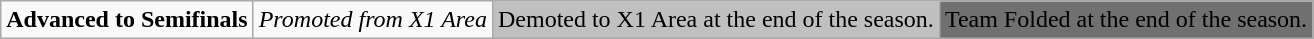<table class="wikitable" style="text-align:center">
<tr>
<td><strong>Advanced to Semifinals</strong></td>
<td><em>Promoted from X1 Area</em></td>
<td style="background-color:#C0C0C0">Demoted to X1 Area at the end of the season.</td>
<td style="background-color:#707070">Team Folded at the end of the season.</td>
</tr>
</table>
